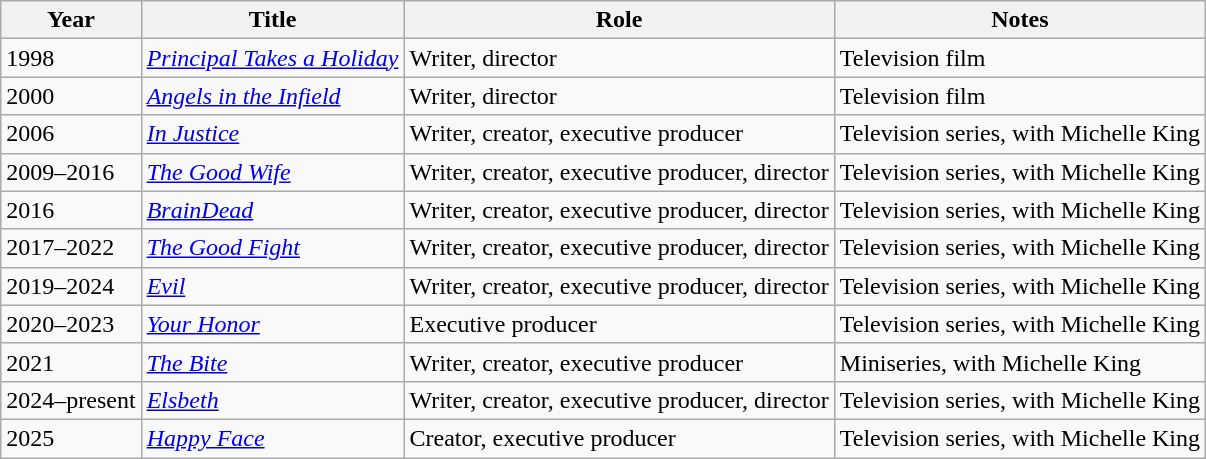<table class="wikitable sortable">
<tr>
<th>Year</th>
<th>Title</th>
<th>Role</th>
<th>Notes</th>
</tr>
<tr>
<td>1998</td>
<td><em><a href='#'>Principal Takes a Holiday</a></em></td>
<td>Writer, director</td>
<td>Television film</td>
</tr>
<tr>
<td>2000</td>
<td><em><a href='#'>Angels in the Infield</a></em></td>
<td>Writer, director</td>
<td>Television film</td>
</tr>
<tr>
<td>2006</td>
<td><em><a href='#'>In Justice</a></em></td>
<td>Writer, creator, executive producer</td>
<td>Television series, with Michelle King</td>
</tr>
<tr>
<td>2009–2016</td>
<td><em><a href='#'>The Good Wife</a></em></td>
<td>Writer, creator, executive producer, director</td>
<td>Television series, with Michelle King</td>
</tr>
<tr>
<td>2016</td>
<td><em><a href='#'>BrainDead</a></em></td>
<td>Writer, creator, executive producer, director</td>
<td>Television series, with Michelle King</td>
</tr>
<tr>
<td>2017–2022</td>
<td><em><a href='#'>The Good Fight</a></em></td>
<td>Writer, creator, executive producer, director</td>
<td>Television series, with Michelle King</td>
</tr>
<tr>
<td>2019–2024</td>
<td><em><a href='#'>Evil</a></em></td>
<td>Writer, creator, executive producer, director</td>
<td>Television series, with Michelle King</td>
</tr>
<tr>
<td>2020–2023</td>
<td><em><a href='#'>Your Honor</a></em></td>
<td>Executive producer</td>
<td>Television series, with Michelle King</td>
</tr>
<tr>
<td>2021</td>
<td><em><a href='#'>The Bite</a></em></td>
<td>Writer, creator, executive producer</td>
<td>Miniseries, with Michelle King</td>
</tr>
<tr>
<td>2024–present</td>
<td><em><a href='#'>Elsbeth</a></em></td>
<td>Writer, creator, executive producer, director</td>
<td>Television series, with Michelle King</td>
</tr>
<tr>
<td>2025</td>
<td><em><a href='#'>Happy Face</a></em></td>
<td>Creator, executive producer</td>
<td>Television series, with Michelle King</td>
</tr>
</table>
